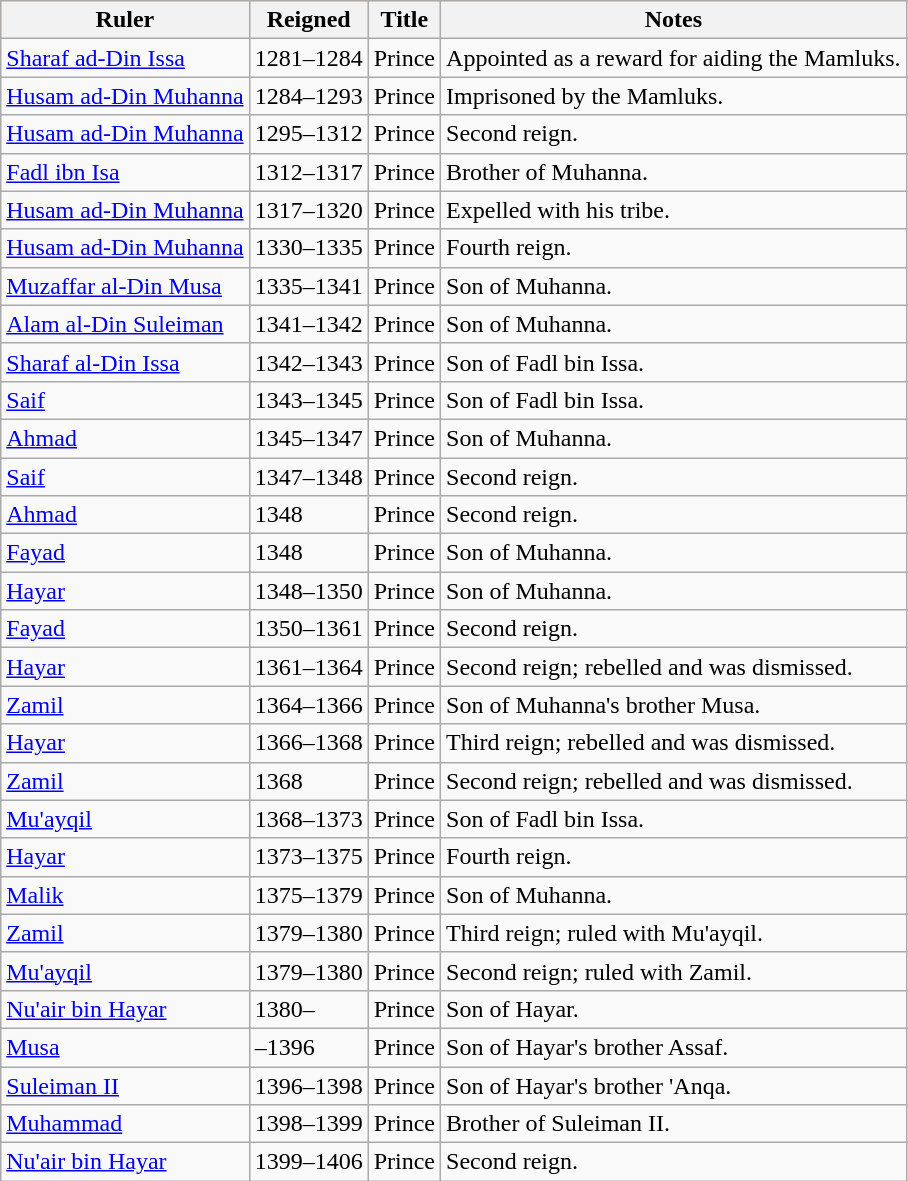<table class="wikitable">
<tr style="background:#f6e6ae;">
<th>Ruler</th>
<th>Reigned</th>
<th>Title</th>
<th>Notes</th>
</tr>
<tr>
<td><a href='#'>Sharaf ad-Din Issa</a></td>
<td>1281–1284</td>
<td>Prince</td>
<td>Appointed as a reward for aiding the Mamluks.</td>
</tr>
<tr>
<td><a href='#'>Husam ad-Din Muhanna</a></td>
<td>1284–1293</td>
<td>Prince</td>
<td>Imprisoned by the Mamluks.</td>
</tr>
<tr>
<td><a href='#'>Husam ad-Din Muhanna</a></td>
<td>1295–1312</td>
<td>Prince</td>
<td>Second reign.</td>
</tr>
<tr>
<td><a href='#'>Fadl ibn Isa</a></td>
<td>1312–1317</td>
<td>Prince</td>
<td>Brother of Muhanna.</td>
</tr>
<tr>
<td><a href='#'>Husam ad-Din Muhanna</a></td>
<td>1317–1320</td>
<td>Prince</td>
<td>Expelled with his tribe.</td>
</tr>
<tr>
<td><a href='#'>Husam ad-Din Muhanna</a></td>
<td>1330–1335</td>
<td>Prince</td>
<td>Fourth reign.</td>
</tr>
<tr>
<td><a href='#'>Muzaffar al-Din Musa</a></td>
<td>1335–1341</td>
<td>Prince</td>
<td>Son of Muhanna.</td>
</tr>
<tr>
<td><a href='#'>Alam al-Din Suleiman</a></td>
<td>1341–1342</td>
<td>Prince</td>
<td>Son of Muhanna.</td>
</tr>
<tr>
<td><a href='#'>Sharaf al-Din Issa</a></td>
<td>1342–1343</td>
<td>Prince</td>
<td>Son of Fadl bin Issa.</td>
</tr>
<tr>
<td><a href='#'>Saif</a></td>
<td>1343–1345</td>
<td>Prince</td>
<td>Son of Fadl bin Issa.</td>
</tr>
<tr>
<td><a href='#'>Ahmad</a></td>
<td>1345–1347</td>
<td>Prince</td>
<td>Son of Muhanna.</td>
</tr>
<tr>
<td><a href='#'>Saif</a></td>
<td>1347–1348</td>
<td>Prince</td>
<td>Second reign.</td>
</tr>
<tr>
<td><a href='#'>Ahmad</a></td>
<td>1348</td>
<td>Prince</td>
<td>Second reign.</td>
</tr>
<tr>
<td><a href='#'>Fayad</a></td>
<td>1348</td>
<td>Prince</td>
<td>Son of Muhanna.</td>
</tr>
<tr>
<td><a href='#'>Hayar</a></td>
<td>1348–1350</td>
<td>Prince</td>
<td>Son of Muhanna.</td>
</tr>
<tr>
<td><a href='#'>Fayad</a></td>
<td>1350–1361</td>
<td>Prince</td>
<td>Second reign.</td>
</tr>
<tr>
<td><a href='#'>Hayar</a></td>
<td>1361–1364</td>
<td>Prince</td>
<td>Second reign; rebelled and was dismissed.</td>
</tr>
<tr>
<td><a href='#'>Zamil</a></td>
<td>1364–1366</td>
<td>Prince</td>
<td>Son of Muhanna's brother Musa.</td>
</tr>
<tr>
<td><a href='#'>Hayar</a></td>
<td>1366–1368</td>
<td>Prince</td>
<td>Third reign; rebelled and was dismissed.</td>
</tr>
<tr>
<td><a href='#'>Zamil</a></td>
<td>1368</td>
<td>Prince</td>
<td>Second reign; rebelled and was dismissed.</td>
</tr>
<tr>
<td><a href='#'>Mu'ayqil</a></td>
<td>1368–1373</td>
<td>Prince</td>
<td>Son of Fadl bin Issa.</td>
</tr>
<tr>
<td><a href='#'>Hayar</a></td>
<td>1373–1375</td>
<td>Prince</td>
<td>Fourth reign.</td>
</tr>
<tr>
<td><a href='#'>Malik</a></td>
<td>1375–1379</td>
<td>Prince</td>
<td>Son of Muhanna.</td>
</tr>
<tr>
<td><a href='#'>Zamil</a></td>
<td>1379–1380</td>
<td>Prince</td>
<td>Third reign; ruled with Mu'ayqil.</td>
</tr>
<tr>
<td><a href='#'>Mu'ayqil</a></td>
<td>1379–1380</td>
<td>Prince</td>
<td>Second reign; ruled with Zamil.</td>
</tr>
<tr>
<td><a href='#'>Nu'air bin Hayar</a></td>
<td>1380–</td>
<td>Prince</td>
<td>Son of Hayar.</td>
</tr>
<tr>
<td><a href='#'>Musa</a></td>
<td>–1396</td>
<td>Prince</td>
<td>Son of Hayar's brother Assaf.</td>
</tr>
<tr>
<td><a href='#'>Suleiman II</a></td>
<td>1396–1398</td>
<td>Prince</td>
<td>Son of Hayar's brother 'Anqa.</td>
</tr>
<tr>
<td><a href='#'>Muhammad</a></td>
<td>1398–1399</td>
<td>Prince</td>
<td>Brother of Suleiman II.</td>
</tr>
<tr>
<td><a href='#'>Nu'air bin Hayar</a></td>
<td>1399–1406</td>
<td>Prince</td>
<td>Second reign.</td>
</tr>
</table>
